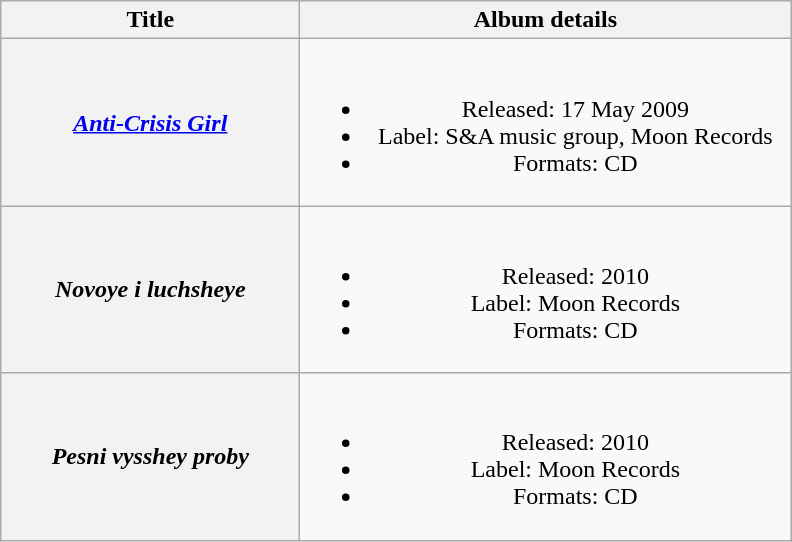<table class="wikitable plainrowheaders" style="text-align:center;">
<tr>
<th style="width:12em;">Title</th>
<th style="width:20em;">Album details</th>
</tr>
<tr>
<th scope="row"><em><a href='#'>Anti-Crisis Girl</a></em></th>
<td><br><ul><li>Released: 17 May 2009</li><li>Label: S&A music group, Moon Records</li><li>Formats: CD</li></ul></td>
</tr>
<tr>
<th scope="row"><em>Novoye i luchsheye</em></th>
<td><br><ul><li>Released: 2010</li><li>Label: Moon Records</li><li>Formats: CD</li></ul></td>
</tr>
<tr>
<th scope="row"><em>Pesni vysshey proby</em></th>
<td><br><ul><li>Released: 2010</li><li>Label: Moon Records</li><li>Formats: CD</li></ul></td>
</tr>
</table>
